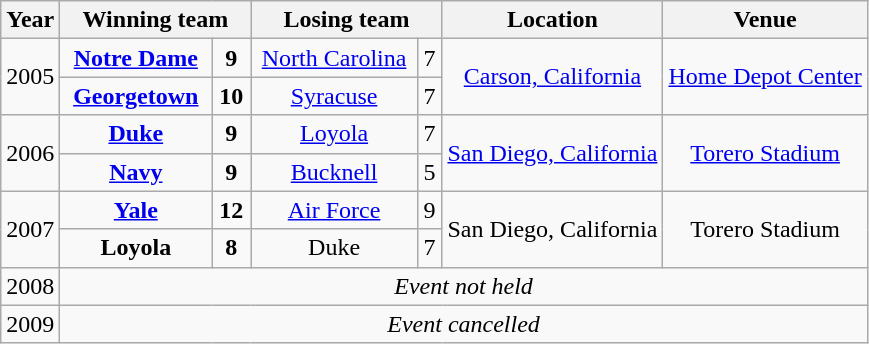<table class="wikitable">
<tr>
<th>Year</th>
<th width=120 colspan=2>Winning team</th>
<th width=120 colspan=2>Losing team</th>
<th>Location</th>
<th>Venue</th>
</tr>
<tr align=center>
<td rowspan=2>2005</td>
<td><strong> <a href='#'>Notre Dame</a> </strong></td>
<td><strong> 9 </strong></td>
<td><a href='#'>North Carolina</a></td>
<td>7</td>
<td rowspan=2><a href='#'>Carson, California</a></td>
<td rowspan=2><a href='#'>Home Depot Center</a></td>
</tr>
<tr align=center>
<td><strong> <a href='#'>Georgetown</a> </strong></td>
<td><strong>10</strong></td>
<td><a href='#'>Syracuse</a></td>
<td>7</td>
</tr>
<tr align=center>
<td rowspan=2>2006</td>
<td><strong> <a href='#'>Duke</a> </strong></td>
<td><strong>9</strong></td>
<td><a href='#'>Loyola</a></td>
<td>7</td>
<td rowspan=2><a href='#'>San Diego, California</a></td>
<td rowspan=2><a href='#'>Torero Stadium</a></td>
</tr>
<tr align=center>
<td><strong> <a href='#'>Navy</a> </strong></td>
<td><strong>9</strong></td>
<td><a href='#'>Bucknell</a></td>
<td>5</td>
</tr>
<tr align=center>
<td rowspan=2>2007</td>
<td><strong> <a href='#'>Yale</a> </strong></td>
<td><strong>12</strong></td>
<td><a href='#'>Air Force</a></td>
<td>9</td>
<td rowspan=2>San Diego, California</td>
<td rowspan=2>Torero Stadium</td>
</tr>
<tr align=center>
<td><strong> Loyola</strong></td>
<td><strong>8</strong></td>
<td>Duke</td>
<td>7</td>
</tr>
<tr align=center>
<td>2008</td>
<td colspan=6><em>Event not held</em></td>
</tr>
<tr align=center>
<td>2009</td>
<td colspan=6><em>Event cancelled</em></td>
</tr>
</table>
